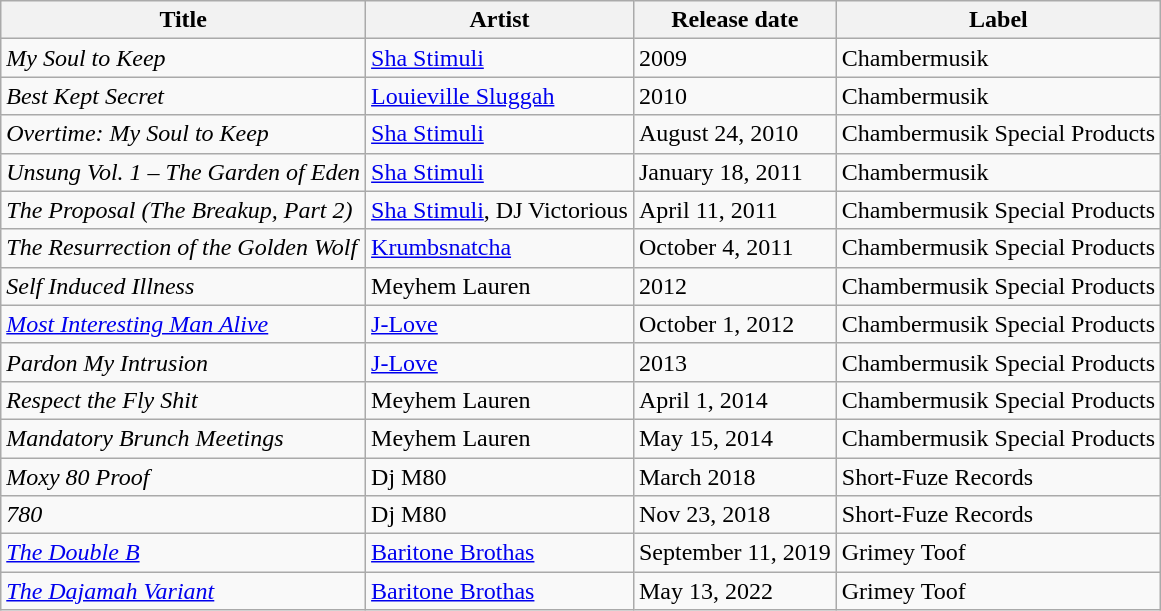<table class="wikitable">
<tr>
<th>Title</th>
<th>Artist</th>
<th>Release date</th>
<th>Label</th>
</tr>
<tr>
<td><em>My Soul to Keep</em></td>
<td><a href='#'>Sha Stimuli</a></td>
<td>2009</td>
<td>Chambermusik</td>
</tr>
<tr>
<td><em>Best Kept Secret</em></td>
<td><a href='#'>Louieville Sluggah</a></td>
<td>2010</td>
<td>Chambermusik</td>
</tr>
<tr>
<td><em>Overtime: My Soul to Keep</em></td>
<td><a href='#'>Sha Stimuli</a></td>
<td>August 24, 2010</td>
<td>Chambermusik Special Products</td>
</tr>
<tr>
<td><em>Unsung Vol. 1 – The Garden of Eden</em></td>
<td><a href='#'>Sha Stimuli</a></td>
<td>January 18, 2011</td>
<td>Chambermusik</td>
</tr>
<tr>
<td><em>The Proposal (The Breakup, Part 2)</em></td>
<td><a href='#'>Sha Stimuli</a>, DJ Victorious</td>
<td>April 11, 2011</td>
<td>Chambermusik Special Products</td>
</tr>
<tr>
<td><em>The Resurrection of the Golden Wolf</em></td>
<td><a href='#'>Krumbsnatcha</a></td>
<td>October 4, 2011</td>
<td>Chambermusik Special Products</td>
</tr>
<tr>
<td><em>Self Induced Illness</em></td>
<td>Meyhem Lauren</td>
<td>2012</td>
<td>Chambermusik Special Products</td>
</tr>
<tr>
<td><em><a href='#'>Most Interesting Man Alive</a></em></td>
<td><a href='#'>J-Love</a></td>
<td>October 1, 2012</td>
<td>Chambermusik Special Products</td>
</tr>
<tr>
<td><em>Pardon My Intrusion</em></td>
<td><a href='#'>J-Love</a></td>
<td>2013</td>
<td>Chambermusik Special Products</td>
</tr>
<tr>
<td><em>Respect the Fly Shit</em></td>
<td>Meyhem Lauren</td>
<td>April 1, 2014</td>
<td>Chambermusik Special Products</td>
</tr>
<tr>
<td><em>Mandatory Brunch Meetings</em></td>
<td>Meyhem Lauren</td>
<td>May 15, 2014</td>
<td>Chambermusik Special Products</td>
</tr>
<tr>
<td><em>Moxy 80 Proof</em></td>
<td>Dj M80</td>
<td>March 2018</td>
<td>Short-Fuze Records</td>
</tr>
<tr>
<td><em>780</em></td>
<td>Dj M80</td>
<td>Nov 23, 2018</td>
<td>Short-Fuze Records</td>
</tr>
<tr>
<td><em><a href='#'>The Double B</a></em></td>
<td><a href='#'>Baritone Brothas</a></td>
<td>September 11, 2019</td>
<td>Grimey Toof</td>
</tr>
<tr>
<td><em><a href='#'>The Dajamah Variant</a></em></td>
<td><a href='#'>Baritone Brothas</a></td>
<td>May 13, 2022</td>
<td>Grimey Toof</td>
</tr>
</table>
